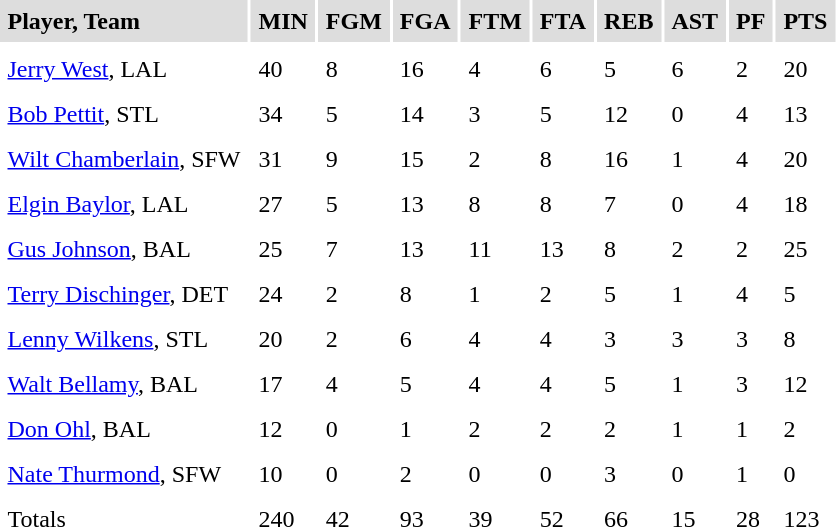<table cellpadding=5>
<tr bgcolor="#dddddd">
<td><strong>Player, Team</strong></td>
<td><strong>MIN</strong></td>
<td><strong>FGM</strong></td>
<td><strong>FGA</strong></td>
<td><strong>FTM</strong></td>
<td><strong>FTA</strong></td>
<td><strong>REB</strong></td>
<td><strong>AST</strong></td>
<td><strong>PF</strong></td>
<td><strong>PTS</strong></td>
</tr>
<tr bgcolor="#eeeeee">
</tr>
<tr>
<td><a href='#'>Jerry West</a>, LAL</td>
<td>40</td>
<td>8</td>
<td>16</td>
<td>4</td>
<td>6</td>
<td>5</td>
<td>6</td>
<td>2</td>
<td>20</td>
</tr>
<tr>
<td><a href='#'>Bob Pettit</a>, STL</td>
<td>34</td>
<td>5</td>
<td>14</td>
<td>3</td>
<td>5</td>
<td>12</td>
<td>0</td>
<td>4</td>
<td>13</td>
</tr>
<tr>
<td><a href='#'>Wilt Chamberlain</a>, SFW</td>
<td>31</td>
<td>9</td>
<td>15</td>
<td>2</td>
<td>8</td>
<td>16</td>
<td>1</td>
<td>4</td>
<td>20</td>
</tr>
<tr>
<td><a href='#'>Elgin Baylor</a>, LAL</td>
<td>27</td>
<td>5</td>
<td>13</td>
<td>8</td>
<td>8</td>
<td>7</td>
<td>0</td>
<td>4</td>
<td>18</td>
</tr>
<tr>
<td><a href='#'>Gus Johnson</a>, BAL</td>
<td>25</td>
<td>7</td>
<td>13</td>
<td>11</td>
<td>13</td>
<td>8</td>
<td>2</td>
<td>2</td>
<td>25</td>
</tr>
<tr>
<td><a href='#'>Terry Dischinger</a>, DET</td>
<td>24</td>
<td>2</td>
<td>8</td>
<td>1</td>
<td>2</td>
<td>5</td>
<td>1</td>
<td>4</td>
<td>5</td>
</tr>
<tr>
<td><a href='#'>Lenny Wilkens</a>, STL</td>
<td>20</td>
<td>2</td>
<td>6</td>
<td>4</td>
<td>4</td>
<td>3</td>
<td>3</td>
<td>3</td>
<td>8</td>
</tr>
<tr>
<td><a href='#'>Walt Bellamy</a>, BAL</td>
<td>17</td>
<td>4</td>
<td>5</td>
<td>4</td>
<td>4</td>
<td>5</td>
<td>1</td>
<td>3</td>
<td>12</td>
</tr>
<tr>
<td><a href='#'>Don Ohl</a>, BAL</td>
<td>12</td>
<td>0</td>
<td>1</td>
<td>2</td>
<td>2</td>
<td>2</td>
<td>1</td>
<td>1</td>
<td>2</td>
</tr>
<tr>
<td><a href='#'>Nate Thurmond</a>, SFW</td>
<td>10</td>
<td>0</td>
<td>2</td>
<td>0</td>
<td>0</td>
<td>3</td>
<td>0</td>
<td>1</td>
<td>0</td>
</tr>
<tr>
<td>Totals</td>
<td>240</td>
<td>42</td>
<td>93</td>
<td>39</td>
<td>52</td>
<td>66</td>
<td>15</td>
<td>28</td>
<td>123</td>
</tr>
<tr>
</tr>
</table>
